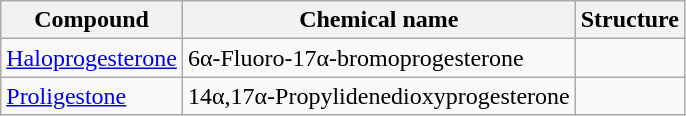<table class="wikitable" border="1">
<tr>
<th>Compound</th>
<th>Chemical name</th>
<th>Structure</th>
</tr>
<tr>
<td><a href='#'>Haloprogesterone</a></td>
<td>6α-Fluoro-17α-bromoprogesterone</td>
<td></td>
</tr>
<tr>
<td><a href='#'>Proligestone</a></td>
<td>14α,17α-Propylidenedioxyprogesterone</td>
<td></td>
</tr>
</table>
